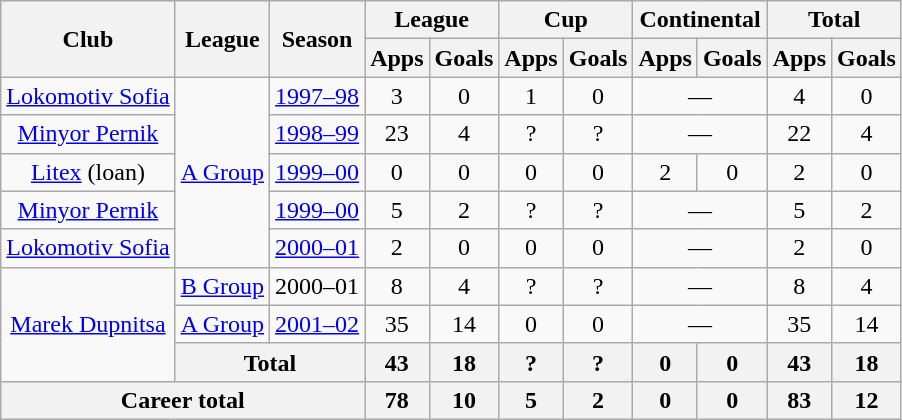<table class="wikitable" style="text-align:center">
<tr>
<th rowspan="2">Club</th>
<th rowspan="2">League</th>
<th rowspan="2">Season</th>
<th colspan="2">League</th>
<th colspan="2">Cup</th>
<th colspan="2">Continental</th>
<th colspan="2">Total</th>
</tr>
<tr>
<th>Apps</th>
<th>Goals</th>
<th>Apps</th>
<th>Goals</th>
<th>Apps</th>
<th>Goals</th>
<th>Apps</th>
<th>Goals</th>
</tr>
<tr>
<td><a href='#'>Lokomotiv Sofia</a></td>
<td rowspan="5"><a href='#'>A Group</a></td>
<td><a href='#'>1997–98</a></td>
<td>3</td>
<td>0</td>
<td>1</td>
<td>0</td>
<td colspan="2">—</td>
<td>4</td>
<td>0</td>
</tr>
<tr>
<td><a href='#'>Minyor Pernik</a></td>
<td><a href='#'>1998–99</a></td>
<td>23</td>
<td>4</td>
<td>?</td>
<td>?</td>
<td colspan="2">—</td>
<td>22</td>
<td>4</td>
</tr>
<tr>
<td><a href='#'>Litex</a> (loan)</td>
<td><a href='#'>1999–00</a></td>
<td>0</td>
<td>0</td>
<td>0</td>
<td>0</td>
<td>2</td>
<td>0</td>
<td>2</td>
<td>0</td>
</tr>
<tr>
<td><a href='#'>Minyor Pernik</a></td>
<td><a href='#'>1999–00</a></td>
<td>5</td>
<td>2</td>
<td>?</td>
<td>?</td>
<td colspan="2">—</td>
<td>5</td>
<td>2</td>
</tr>
<tr>
<td><a href='#'>Lokomotiv Sofia</a></td>
<td><a href='#'>2000–01</a></td>
<td>2</td>
<td>0</td>
<td>0</td>
<td>0</td>
<td colspan="2">—</td>
<td>2</td>
<td>0</td>
</tr>
<tr>
<td rowspan="3"><a href='#'>Marek Dupnitsa</a></td>
<td><a href='#'>B Group</a></td>
<td>2000–01</td>
<td>8</td>
<td>4</td>
<td>?</td>
<td>?</td>
<td colspan="2">—</td>
<td>8</td>
<td>4</td>
</tr>
<tr>
<td><a href='#'>A Group</a></td>
<td><a href='#'>2001–02</a></td>
<td>35</td>
<td>14</td>
<td>0</td>
<td>0</td>
<td colspan="2">—</td>
<td>35</td>
<td>14</td>
</tr>
<tr>
<th colspan=2>Total</th>
<th>43</th>
<th>18</th>
<th>?</th>
<th>?</th>
<th>0</th>
<th>0</th>
<th>43</th>
<th>18</th>
</tr>
<tr>
<th colspan="3">Career total</th>
<th>78</th>
<th>10</th>
<th>5</th>
<th>2</th>
<th>0</th>
<th>0</th>
<th>83</th>
<th>12</th>
</tr>
</table>
